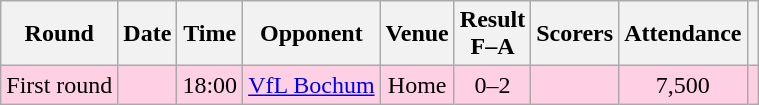<table class="wikitable" style="text-align:center">
<tr>
<th>Round</th>
<th>Date</th>
<th>Time</th>
<th>Opponent</th>
<th>Venue</th>
<th>Result<br>F–A</th>
<th>Scorers</th>
<th>Attendance</th>
<th></th>
</tr>
<tr bgcolor="#ffdoe3">
<td>First round</td>
<td></td>
<td>18:00</td>
<td><a href='#'>VfL Bochum</a></td>
<td>Home</td>
<td>0–2</td>
<td></td>
<td>7,500</td>
<td></td>
</tr>
</table>
